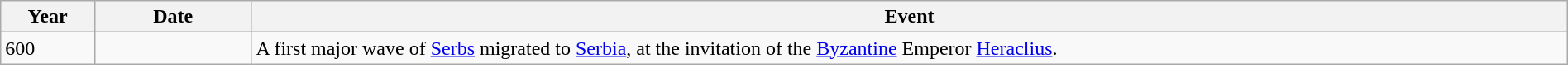<table class="wikitable" width="100%">
<tr>
<th style="width:6%">Year</th>
<th style="width:10%">Date</th>
<th>Event</th>
</tr>
<tr>
<td>600</td>
<td></td>
<td>A first major wave of <a href='#'>Serbs</a> migrated to <a href='#'>Serbia</a>, at the invitation of the <a href='#'>Byzantine</a> Emperor <a href='#'>Heraclius</a>.</td>
</tr>
</table>
